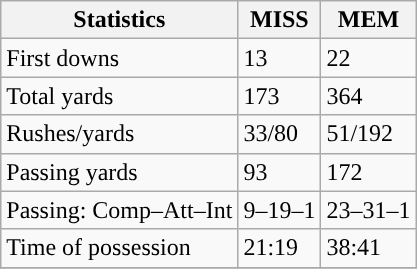<table class="wikitable" style="float: left;">
<tr>
<th>Statistics</th>
<th>MISS</th>
<th>MEM</th>
</tr>
<tr>
<td>First downs</td>
<td>13</td>
<td>22</td>
</tr>
<tr>
<td>Total yards</td>
<td>173</td>
<td>364</td>
</tr>
<tr>
<td>Rushes/yards</td>
<td>33/80</td>
<td>51/192</td>
</tr>
<tr>
<td>Passing yards</td>
<td>93</td>
<td>172</td>
</tr>
<tr>
<td>Passing: Comp–Att–Int</td>
<td>9–19–1</td>
<td>23–31–1</td>
</tr>
<tr>
<td>Time of possession</td>
<td>21:19</td>
<td>38:41</td>
</tr>
<tr>
</tr>
</table>
